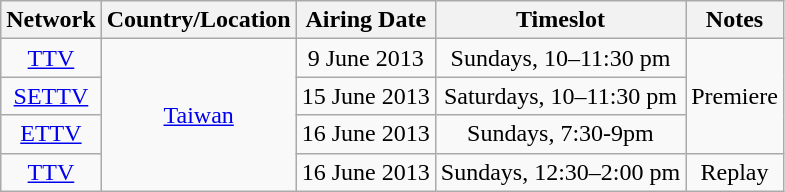<table class="wikitable">
<tr>
<th>Network</th>
<th>Country/Location</th>
<th>Airing Date</th>
<th>Timeslot</th>
<th>Notes</th>
</tr>
<tr align="center">
<td><a href='#'>TTV</a></td>
<td rowspan=4><a href='#'>Taiwan</a></td>
<td>9 June 2013</td>
<td>Sundays, 10–11:30 pm</td>
<td rowspan=3>Premiere</td>
</tr>
<tr align="center">
<td><a href='#'>SETTV</a></td>
<td>15 June 2013</td>
<td>Saturdays, 10–11:30 pm</td>
</tr>
<tr align="center">
<td><a href='#'>ETTV</a></td>
<td>16 June 2013</td>
<td>Sundays, 7:30-9pm</td>
</tr>
<tr align="center">
<td><a href='#'>TTV</a></td>
<td>16 June 2013</td>
<td>Sundays, 12:30–2:00 pm</td>
<td>Replay</td>
</tr>
</table>
